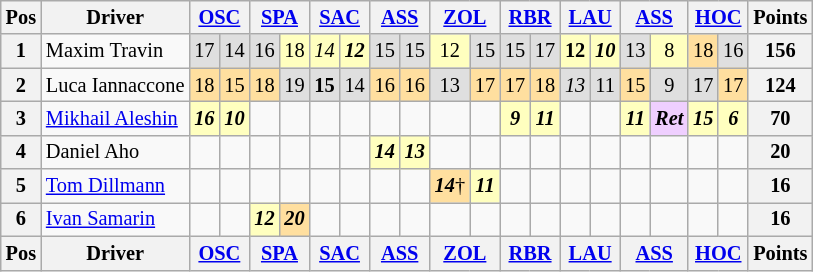<table class="wikitable" style="font-size: 85%; text-align: center">
<tr style="background:#f9f9f9" valign="top">
<th valign=middle>Pos</th>
<th valign=middle>Driver</th>
<th colspan=2><a href='#'>OSC</a><br></th>
<th colspan=2><a href='#'>SPA</a><br></th>
<th colspan=2><a href='#'>SAC</a><br></th>
<th colspan=2><a href='#'>ASS</a><br></th>
<th colspan=2><a href='#'>ZOL</a><br></th>
<th colspan=2><a href='#'>RBR</a><br></th>
<th colspan=2><a href='#'>LAU</a><br></th>
<th colspan=2><a href='#'>ASS</a><br></th>
<th colspan=2><a href='#'>HOC</a><br></th>
<th valign="middle">Points</th>
</tr>
<tr>
<th>1</th>
<td align=left> Maxim Travin</td>
<td style="background:#DFDFDF;">17</td>
<td style="background:#DFDFDF;">14</td>
<td style="background:#DFDFDF;">16</td>
<td style="background:#FFFFBF;">18</td>
<td style="background:#FFFFBF;"><em>14</em></td>
<td style="background:#FFFFBF;"><strong><em>12</em></strong></td>
<td style="background:#DFDFDF;">15</td>
<td style="background:#DFDFDF;">15</td>
<td style="background:#FFFFBF;">12</td>
<td style="background:#DFDFDF;">15</td>
<td style="background:#DFDFDF;">15</td>
<td style="background:#DFDFDF;">17</td>
<td style="background:#FFFFBF;"><strong>12</strong></td>
<td style="background:#FFFFBF;"><strong><em>10</em></strong></td>
<td style="background:#DFDFDF;">13</td>
<td style="background:#FFFFBF;">8</td>
<td style="background:#FFDF9F;">18</td>
<td style="background:#DFDFDF;">16</td>
<th>156</th>
</tr>
<tr>
<th>2</th>
<td align=left nowrap> Luca Iannaccone</td>
<td style="background:#FFDF9F;">18</td>
<td style="background:#FFDF9F;">15</td>
<td style="background:#FFDF9F;">18</td>
<td style="background:#DFDFDF;">19</td>
<td style="background:#DFDFDF;"><strong>15</strong></td>
<td style="background:#DFDFDF;">14</td>
<td style="background:#FFDF9F;">16</td>
<td style="background:#FFDF9F;">16</td>
<td style="background:#DFDFDF;">13</td>
<td style="background:#FFDF9F;">17</td>
<td style="background:#FFDF9F;">17</td>
<td style="background:#FFDF9F;">18</td>
<td style="background:#DFDFDF;"><em>13</em></td>
<td style="background:#DFDFDF;">11</td>
<td style="background:#FFDF9F;">15</td>
<td style="background:#DFDFDF;">9</td>
<td style="background:#DFDFDF;">17</td>
<td style="background:#FFDF9F;">17</td>
<th>124</th>
</tr>
<tr>
<th>3</th>
<td align=left> <a href='#'>Mikhail Aleshin</a></td>
<td style="background:#FFFFBF;"><strong><em>16</em></strong></td>
<td style="background:#FFFFBF;"><strong><em>10</em></strong></td>
<td></td>
<td></td>
<td></td>
<td></td>
<td></td>
<td></td>
<td></td>
<td></td>
<td style="background:#FFFFBF;"><strong><em>9</em></strong></td>
<td style="background:#FFFFBF;"><strong><em>11</em></strong></td>
<td></td>
<td></td>
<td style="background:#FFFFBF;"><strong><em>11</em></strong></td>
<td style="background:#EFCFFF;"><strong><em>Ret</em></strong></td>
<td style="background:#FFFFBF;"><strong><em>15</em></strong></td>
<td style="background:#FFFFBF;"><strong><em>6</em></strong></td>
<th>70</th>
</tr>
<tr>
<th>4</th>
<td align=left> Daniel Aho</td>
<td></td>
<td></td>
<td></td>
<td></td>
<td></td>
<td></td>
<td style="background:#FFFFBF;"><strong><em>14</em></strong></td>
<td style="background:#FFFFBF;"><strong><em>13</em></strong></td>
<td></td>
<td></td>
<td></td>
<td></td>
<td></td>
<td></td>
<td></td>
<td></td>
<td></td>
<td></td>
<th>20</th>
</tr>
<tr>
<th>5</th>
<td align=left> <a href='#'>Tom Dillmann</a></td>
<td></td>
<td></td>
<td></td>
<td></td>
<td></td>
<td></td>
<td></td>
<td></td>
<td style="background:#FFDF9F;"><strong><em>14</em></strong>†</td>
<td style="background:#FFFFBF;"><strong><em>11</em></strong></td>
<td></td>
<td></td>
<td></td>
<td></td>
<td></td>
<td></td>
<td></td>
<td></td>
<th>16</th>
</tr>
<tr>
<th>6</th>
<td align=left> <a href='#'>Ivan Samarin</a></td>
<td></td>
<td></td>
<td style="background:#FFFFBF;"><strong><em>12</em></strong></td>
<td style="background:#FFDF9F;"><strong><em>20</em></strong></td>
<td></td>
<td></td>
<td></td>
<td></td>
<td></td>
<td></td>
<td></td>
<td></td>
<td></td>
<td></td>
<td></td>
<td></td>
<td></td>
<td></td>
<th>16</th>
</tr>
<tr style="background:#f9f9f9" valign="top">
<th valign=middle>Pos</th>
<th valign=middle>Driver</th>
<th colspan=2><a href='#'>OSC</a><br></th>
<th colspan=2><a href='#'>SPA</a><br></th>
<th colspan=2><a href='#'>SAC</a><br></th>
<th colspan=2><a href='#'>ASS</a><br></th>
<th colspan=2><a href='#'>ZOL</a><br></th>
<th colspan=2><a href='#'>RBR</a><br></th>
<th colspan=2><a href='#'>LAU</a><br></th>
<th colspan=2><a href='#'>ASS</a><br></th>
<th colspan=2><a href='#'>HOC</a><br></th>
<th valign="middle">Points</th>
</tr>
</table>
